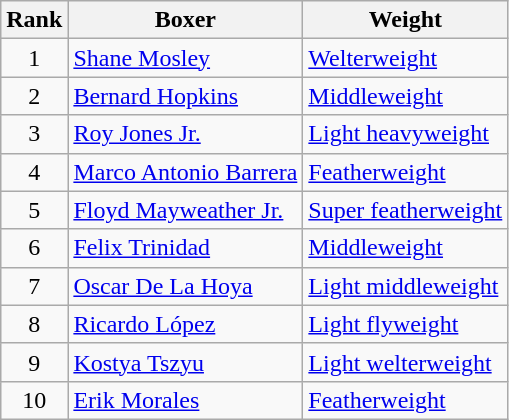<table class="wikitable ">
<tr>
<th>Rank</th>
<th>Boxer</th>
<th>Weight</th>
</tr>
<tr>
<td align=center>1</td>
<td><a href='#'>Shane Mosley</a></td>
<td><a href='#'>Welterweight</a></td>
</tr>
<tr>
<td align=center>2</td>
<td><a href='#'>Bernard Hopkins</a></td>
<td><a href='#'>Middleweight</a></td>
</tr>
<tr>
<td align=center>3</td>
<td><a href='#'>Roy Jones Jr.</a></td>
<td><a href='#'>Light heavyweight</a></td>
</tr>
<tr>
<td align=center>4</td>
<td><a href='#'>Marco Antonio Barrera</a></td>
<td><a href='#'>Featherweight</a></td>
</tr>
<tr>
<td align=center>5</td>
<td><a href='#'>Floyd Mayweather Jr.</a></td>
<td><a href='#'>Super featherweight</a></td>
</tr>
<tr>
<td align=center>6</td>
<td><a href='#'>Felix Trinidad</a></td>
<td><a href='#'>Middleweight</a></td>
</tr>
<tr>
<td align=center>7</td>
<td><a href='#'>Oscar De La Hoya</a></td>
<td><a href='#'>Light middleweight</a></td>
</tr>
<tr>
<td align=center>8</td>
<td><a href='#'>Ricardo López</a></td>
<td><a href='#'>Light flyweight</a></td>
</tr>
<tr>
<td align=center>9</td>
<td><a href='#'>Kostya Tszyu</a></td>
<td><a href='#'>Light welterweight</a></td>
</tr>
<tr>
<td align=center>10</td>
<td><a href='#'>Erik Morales</a></td>
<td><a href='#'>Featherweight</a></td>
</tr>
</table>
